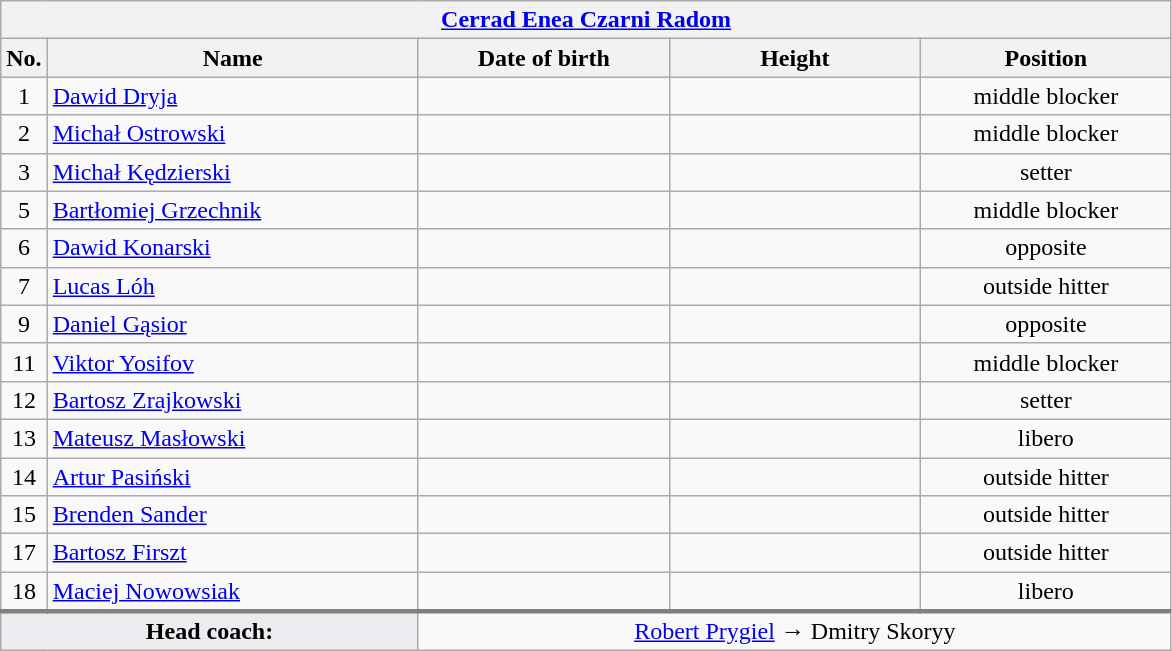<table class="wikitable collapsible collapsed" style="font-size:100%; text-align:center">
<tr>
<th colspan=5 style="width:30em"><a href='#'>Cerrad Enea Czarni Radom</a></th>
</tr>
<tr>
<th>No.</th>
<th style="width:15em">Name</th>
<th style="width:10em">Date of birth</th>
<th style="width:10em">Height</th>
<th style="width:10em">Position</th>
</tr>
<tr>
<td>1</td>
<td align=left> <a href='#'>Dawid Dryja</a></td>
<td align=right></td>
<td></td>
<td>middle blocker</td>
</tr>
<tr>
<td>2</td>
<td align=left> <a href='#'>Michał Ostrowski</a></td>
<td align=right></td>
<td></td>
<td>middle blocker</td>
</tr>
<tr>
<td>3</td>
<td align=left> <a href='#'>Michał Kędzierski</a></td>
<td align=right></td>
<td></td>
<td>setter</td>
</tr>
<tr>
<td>5</td>
<td align=left> <a href='#'>Bartłomiej Grzechnik</a></td>
<td align=right></td>
<td></td>
<td>middle blocker</td>
</tr>
<tr>
<td>6</td>
<td align=left> <a href='#'>Dawid Konarski</a></td>
<td align=right></td>
<td></td>
<td>opposite</td>
</tr>
<tr>
<td>7</td>
<td align=left> <a href='#'>Lucas Lóh</a></td>
<td align=right></td>
<td></td>
<td>outside hitter</td>
</tr>
<tr>
<td>9</td>
<td align=left> <a href='#'>Daniel Gąsior</a></td>
<td align=right></td>
<td></td>
<td>opposite</td>
</tr>
<tr>
<td>11</td>
<td align=left> <a href='#'>Viktor Yosifov</a></td>
<td align=right></td>
<td></td>
<td>middle blocker</td>
</tr>
<tr>
<td>12</td>
<td align=left> <a href='#'>Bartosz Zrajkowski</a></td>
<td align=right></td>
<td></td>
<td>setter</td>
</tr>
<tr>
<td>13</td>
<td align=left> <a href='#'>Mateusz Masłowski</a></td>
<td align=right></td>
<td></td>
<td>libero</td>
</tr>
<tr>
<td>14</td>
<td align=left> <a href='#'>Artur Pasiński</a></td>
<td align=right></td>
<td></td>
<td>outside hitter</td>
</tr>
<tr>
<td>15</td>
<td align=left> <a href='#'>Brenden Sander</a></td>
<td align=right></td>
<td></td>
<td>outside hitter</td>
</tr>
<tr>
<td>17</td>
<td align=left> <a href='#'>Bartosz Firszt</a></td>
<td align=right></td>
<td></td>
<td>outside hitter</td>
</tr>
<tr>
<td>18</td>
<td align=left> <a href='#'>Maciej Nowowsiak</a></td>
<td align=right></td>
<td></td>
<td>libero</td>
</tr>
<tr style="border-top: 3px solid grey">
<td colspan=2 style="background:#EAECF0"><strong>Head coach:</strong></td>
<td colspan=3> <a href='#'>Robert Prygiel</a> →  Dmitry Skoryy</td>
</tr>
</table>
